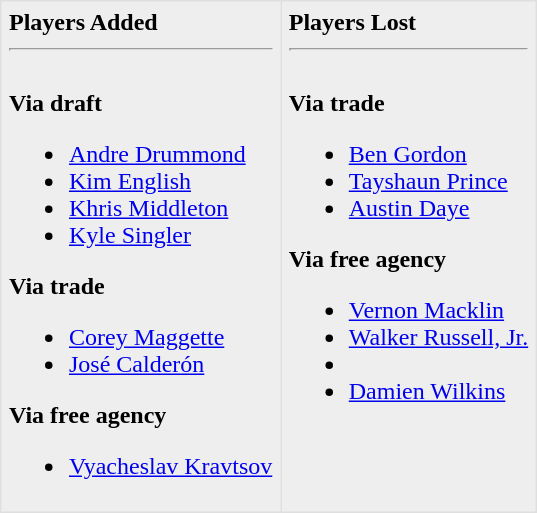<table border=1 style="border-collapse:collapse; background-color:#eeeeee" bordercolor="#DFDFDF" cellpadding="5">
<tr>
<td valign="top"><strong>Players Added</strong> <hr><br><strong>Via draft</strong><ul><li><a href='#'>Andre Drummond</a></li><li><a href='#'>Kim English</a></li><li><a href='#'>Khris Middleton</a></li><li><a href='#'>Kyle Singler</a></li></ul><strong>Via trade</strong><ul><li><a href='#'>Corey Maggette</a></li><li><a href='#'>José Calderón</a></li></ul><strong>Via free agency</strong><ul><li><a href='#'>Vyacheslav Kravtsov</a></li></ul></td>
<td valign="top"><strong>Players Lost</strong> <hr><br><strong>Via trade</strong><ul><li><a href='#'>Ben Gordon</a></li><li><a href='#'>Tayshaun Prince</a></li><li><a href='#'>Austin Daye</a></li></ul><strong>Via free agency</strong><ul><li><a href='#'>Vernon Macklin</a></li><li><a href='#'>Walker Russell, Jr.</a></li><li></li><li><a href='#'>Damien Wilkins</a></li></ul></td>
</tr>
</table>
